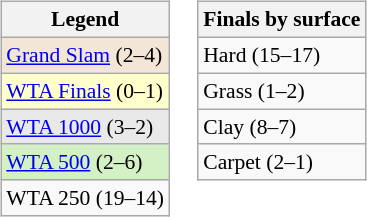<table>
<tr valign=top>
<td><br><table class=wikitable style=font-size:90%>
<tr>
<th>Legend</th>
</tr>
<tr>
<td style=background:#f3e6d7;><a href='#'>Grand Slam</a> (2–4)</td>
</tr>
<tr>
<td style=background:#ffc;><a href='#'>WTA Finals</a> (0–1)</td>
</tr>
<tr>
<td style=background:#e9e9e9;><a href='#'>WTA 1000</a> (3–2)</td>
</tr>
<tr>
<td style=background:#d4f1c5;><a href='#'>WTA 500</a> (2–6)</td>
</tr>
<tr>
<td>WTA 250 (19–14)</td>
</tr>
</table>
</td>
<td><br><table class=wikitable style=font-size:90%>
<tr>
<th>Finals by surface</th>
</tr>
<tr>
<td>Hard (15–17)</td>
</tr>
<tr>
<td>Grass (1–2)</td>
</tr>
<tr>
<td>Clay (8–7)</td>
</tr>
<tr>
<td>Carpet (2–1)</td>
</tr>
</table>
</td>
</tr>
</table>
